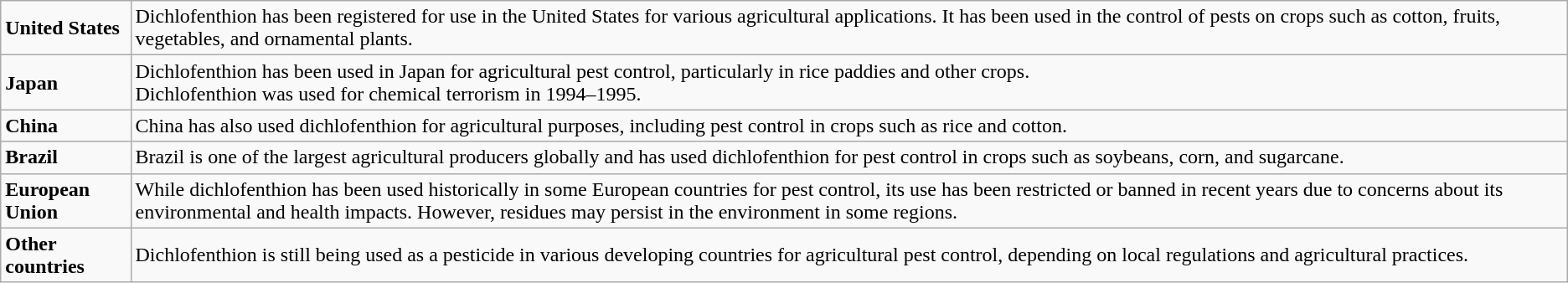<table class="wikitable">
<tr>
<td><strong>United States</strong></td>
<td>Dichlofenthion has been registered for use in the United States for various agricultural applications. It has been used in the control of pests on crops such as cotton, fruits, vegetables, and ornamental plants.</td>
</tr>
<tr>
<td><strong>Japan</strong></td>
<td>Dichlofenthion has been used in Japan for agricultural pest control, particularly in rice paddies and other crops.<br>Dichlofenthion was used for chemical terrorism in 1994–1995.</td>
</tr>
<tr>
<td><strong>China</strong></td>
<td>China has also used dichlofenthion for agricultural purposes, including pest control in crops such as rice and cotton.</td>
</tr>
<tr>
<td><strong>Brazil</strong></td>
<td>Brazil is one of the largest agricultural producers globally and has used dichlofenthion for pest control in crops such as soybeans, corn, and sugarcane.</td>
</tr>
<tr>
<td><strong>European Union</strong></td>
<td>While dichlofenthion has been used historically in some European countries for pest control, its use has been restricted or banned in recent years due to concerns about its environmental and health impacts. However, residues may persist in the environment in some regions.</td>
</tr>
<tr>
<td><strong>Other countries</strong></td>
<td>Dichlofenthion is still being used as a pesticide in various developing countries for agricultural pest control, depending on local regulations and agricultural practices.</td>
</tr>
</table>
